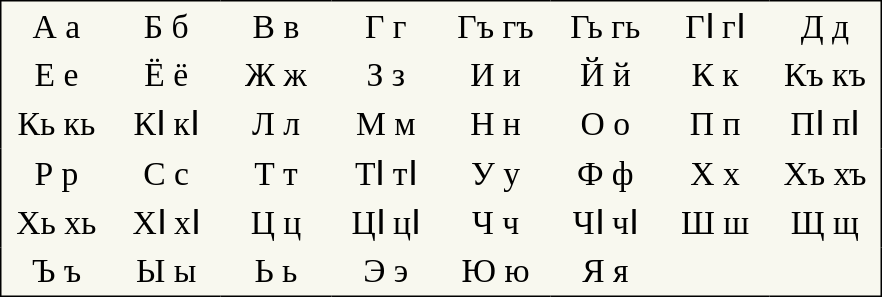<table style="font-family:Arial Unicode MS; font-size:1.4em; border-color:#000000; border-width:1px; border-style:solid; border-collapse:collapse; background-color:#F8F8EF">
<tr>
<td style="width:3em; text-align:center; padding: 3px;">А а</td>
<td style="width:3em; text-align:center; padding: 3px;">Б б</td>
<td style="width:3em; text-align:center; padding: 3px;">В в</td>
<td style="width:3em; text-align:center; padding: 3px;">Г г</td>
<td style="width:3em; text-align:center; padding: 3px;">Гъ гъ</td>
<td style="width:3em; text-align:center; padding: 3px;">Гь гь</td>
<td style="width:3em; text-align:center; padding: 3px;">ГӀ гӀ</td>
<td style="width:3em; text-align:center; padding: 3px;">Д д</td>
</tr>
<tr>
<td style="width:3em; text-align:center; padding: 3px;">Е е</td>
<td style="width:3em; text-align:center; padding: 3px;">Ё ё</td>
<td style="width:3em; text-align:center; padding: 3px;">Ж ж</td>
<td style="width:3em; text-align:center; padding: 3px;">З з</td>
<td style="width:3em; text-align:center; padding: 3px;">И и</td>
<td style="width:3em; text-align:center; padding: 3px;">Й й</td>
<td style="width:3em; text-align:center; padding: 3px;">К к</td>
<td style="width:3em; text-align:center; padding: 3px;">Къ къ</td>
</tr>
<tr>
<td style="width:3em; text-align:center; padding: 3px;">Кь кь</td>
<td style="width:3em; text-align:center; padding: 3px;">КӀ кӀ</td>
<td style="width:3em; text-align:center; padding: 3px;">Л л</td>
<td style="width:3em; text-align:center; padding: 3px;">М м</td>
<td style="width:3em; text-align:center; padding: 3px;">Н н</td>
<td style="width:3em; text-align:center; padding: 3px;">О о</td>
<td style="width:3em; text-align:center; padding: 3px;">П п</td>
<td style="width:3em; text-align:center; padding: 3px;">ПӀ пӀ</td>
</tr>
<tr>
<td style="width:3em; text-align:center; padding: 3px;">Р р</td>
<td style="width:3em; text-align:center; padding: 3px;">С с</td>
<td style="width:3em; text-align:center; padding: 3px;">Т т</td>
<td style="width:3em; text-align:center; padding: 3px;">ТӀ тӀ</td>
<td style="width:3em; text-align:center; padding: 3px;">У у</td>
<td style="width:3em; text-align:center; padding: 3px;">Ф ф</td>
<td style="width:3em; text-align:center; padding: 3px;">Х х</td>
<td style="width:3em; text-align:center; padding: 3px;">Хъ хъ</td>
</tr>
<tr>
<td style="width:3em; text-align:center; padding: 3px;">Хь хь</td>
<td style="width:3em; text-align:center; padding: 3px;">ХӀ хӀ</td>
<td style="width:3em; text-align:center; padding: 3px;">Ц ц</td>
<td style="width:3em; text-align:center; padding: 3px;">ЦӀ цӀ</td>
<td style="width:3em; text-align:center; padding: 3px;">Ч ч</td>
<td style="width:3em; text-align:center; padding: 3px;">ЧӀ чӀ</td>
<td style="width:3em; text-align:center; padding: 3px;">Ш ш</td>
<td style="width:3em; text-align:center; padding: 3px;">Щ щ</td>
</tr>
<tr>
<td style="width:3em; text-align:center; padding: 3px;">Ъ ъ</td>
<td style="width:3em; text-align:center; padding: 3px;">Ы ы</td>
<td style="width:3em; text-align:center; padding: 3px;">Ь ь</td>
<td style="width:3em; text-align:center; padding: 3px;">Э э</td>
<td style="width:3em; text-align:center; padding: 3px;">Ю ю</td>
<td style="width:3em; text-align:center; padding: 3px;">Я я</td>
<td></td>
<td></td>
</tr>
</table>
